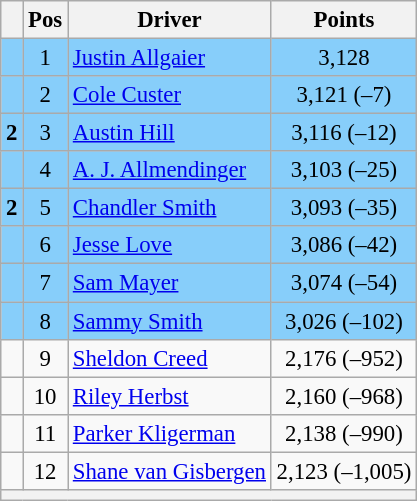<table class="wikitable" style="font-size: 95%;">
<tr>
<th></th>
<th>Pos</th>
<th>Driver</th>
<th>Points</th>
</tr>
<tr style="background:#87CEFA;">
<td align="left"></td>
<td style="text-align:center;">1</td>
<td><a href='#'>Justin Allgaier</a></td>
<td style="text-align:center;">3,128</td>
</tr>
<tr style="background:#87CEFA;">
<td align="left"></td>
<td style="text-align:center;">2</td>
<td><a href='#'>Cole Custer</a></td>
<td style="text-align:center;">3,121 (–7)</td>
</tr>
<tr style="background:#87CEFA;">
<td align="left"> <strong>2</strong></td>
<td style="text-align:center;">3</td>
<td><a href='#'>Austin Hill</a></td>
<td style="text-align:center;">3,116 (–12)</td>
</tr>
<tr style="background:#87CEFA;">
<td align="left"></td>
<td style="text-align:center;">4</td>
<td><a href='#'>A. J. Allmendinger</a></td>
<td style="text-align:center;">3,103 (–25)</td>
</tr>
<tr style="background:#87CEFA;">
<td align="left"> <strong>2</strong></td>
<td style="text-align:center;">5</td>
<td><a href='#'>Chandler Smith</a></td>
<td style="text-align:center;">3,093 (–35)</td>
</tr>
<tr style="background:#87CEFA;">
<td align="left"></td>
<td style="text-align:center;">6</td>
<td><a href='#'>Jesse Love</a></td>
<td style="text-align:center;">3,086 (–42)</td>
</tr>
<tr style="background:#87CEFA;">
<td align="left"></td>
<td style="text-align:center;">7</td>
<td><a href='#'>Sam Mayer</a></td>
<td style="text-align:center;">3,074 (–54)</td>
</tr>
<tr style="background:#87CEFA;">
<td align="left"></td>
<td style="text-align:center;">8</td>
<td><a href='#'>Sammy Smith</a></td>
<td style="text-align:center;">3,026 (–102)</td>
</tr>
<tr>
<td align="left"></td>
<td style="text-align:center;">9</td>
<td><a href='#'>Sheldon Creed</a></td>
<td style="text-align:center;">2,176 (–952)</td>
</tr>
<tr>
<td align="left"></td>
<td style="text-align:center;">10</td>
<td><a href='#'>Riley Herbst</a></td>
<td style="text-align:center;">2,160 (–968)</td>
</tr>
<tr>
<td align="left"></td>
<td style="text-align:center;">11</td>
<td><a href='#'>Parker Kligerman</a></td>
<td style="text-align:center;">2,138 (–990)</td>
</tr>
<tr>
<td align="left"></td>
<td style="text-align:center;">12</td>
<td><a href='#'>Shane van Gisbergen</a></td>
<td style="text-align:center;">2,123 (–1,005)</td>
</tr>
<tr class="sortbottom">
<th colspan="9"></th>
</tr>
</table>
